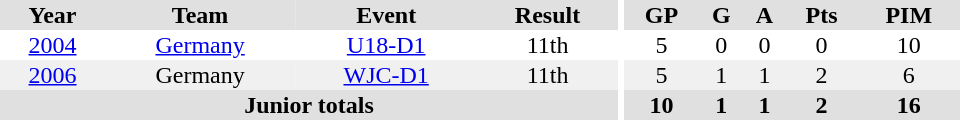<table border="0" cellpadding="1" cellspacing="0" ID="Table3" style="text-align:center; width:40em">
<tr ALIGN="center" bgcolor="#e0e0e0">
<th>Year</th>
<th>Team</th>
<th>Event</th>
<th>Result</th>
<th rowspan="99" bgcolor="#ffffff"></th>
<th>GP</th>
<th>G</th>
<th>A</th>
<th>Pts</th>
<th>PIM</th>
</tr>
<tr ALIGN="center">
<td><a href='#'>2004</a></td>
<td><a href='#'>Germany</a></td>
<td><a href='#'>U18-D1</a></td>
<td>11th</td>
<td>5</td>
<td>0</td>
<td>0</td>
<td>0</td>
<td>10</td>
</tr>
<tr ALIGN="center" bgcolor="#f0f0f0">
<td><a href='#'>2006</a></td>
<td>Germany</td>
<td><a href='#'>WJC-D1</a></td>
<td>11th</td>
<td>5</td>
<td>1</td>
<td>1</td>
<td>2</td>
<td>6</td>
</tr>
<tr bgcolor="#e0e0e0">
<th colspan="4">Junior totals</th>
<th>10</th>
<th>1</th>
<th>1</th>
<th>2</th>
<th>16</th>
</tr>
</table>
